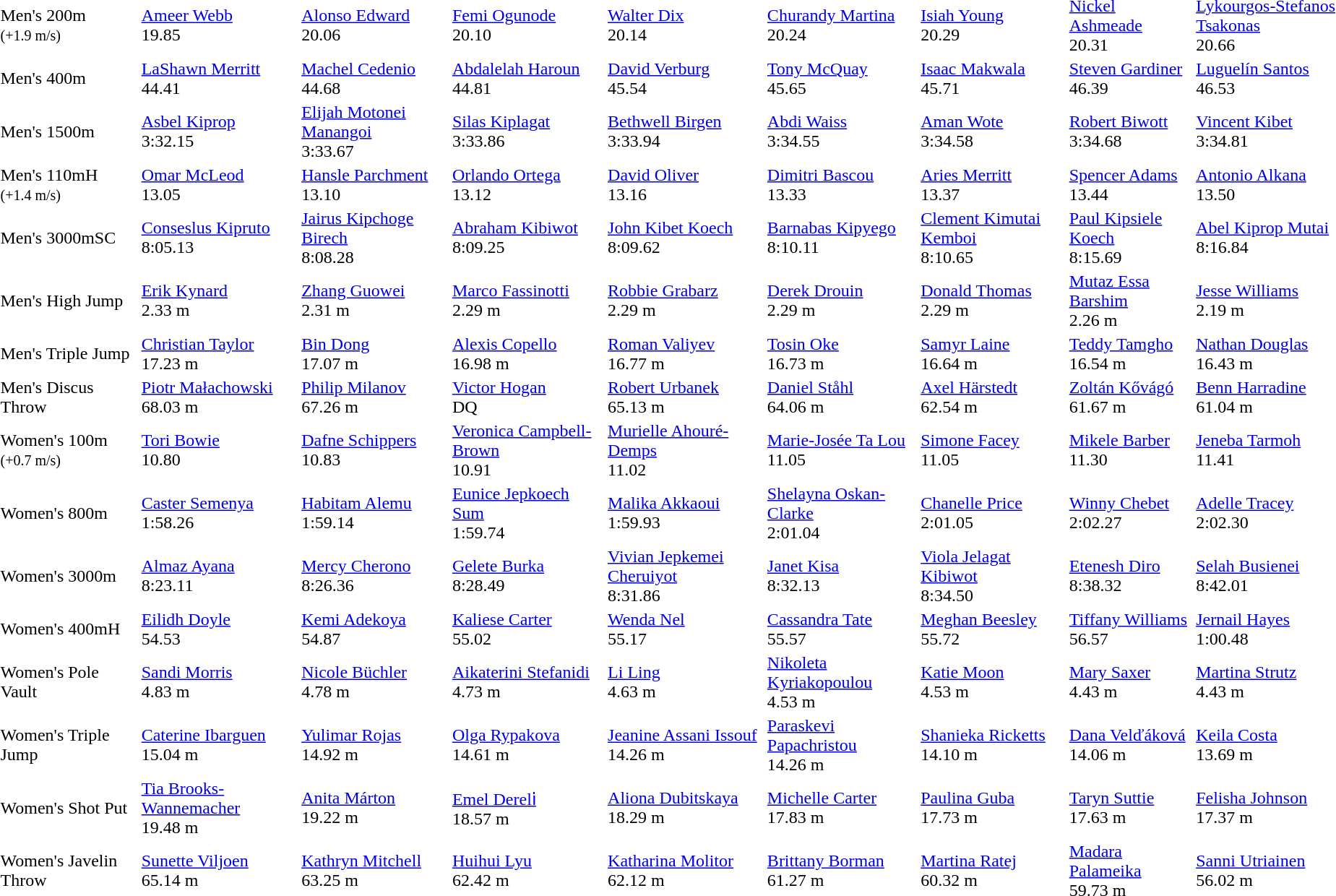<table>
<tr>
<td>Men's 200m<br><small>(+1.9 m/s)</small></td>
<td><a href='#'>Ameer Webb</a><br>  19.85</td>
<td><a href='#'>Alonso Edward</a><br>  20.06</td>
<td><a href='#'>Femi Ogunode</a><br>  20.10</td>
<td><a href='#'>Walter Dix</a><br>  20.14</td>
<td><a href='#'>Churandy Martina</a><br>  20.24</td>
<td><a href='#'>Isiah Young</a><br>  20.29</td>
<td><a href='#'>Nickel Ashmeade</a><br>  20.31</td>
<td><a href='#'>Lykourgos-Stefanos Tsakonas</a><br>  20.66</td>
</tr>
<tr>
<td>Men's 400m</td>
<td><a href='#'>LaShawn Merritt</a><br>  44.41</td>
<td><a href='#'>Machel Cedenio</a><br>  44.68</td>
<td><a href='#'>Abdalelah Haroun</a><br>  44.81</td>
<td><a href='#'>David Verburg</a><br>  45.54</td>
<td><a href='#'>Tony McQuay</a><br>  45.65</td>
<td><a href='#'>Isaac Makwala</a><br>  45.71</td>
<td><a href='#'>Steven Gardiner</a><br>  46.39</td>
<td><a href='#'>Luguelín Santos</a><br>  46.53</td>
</tr>
<tr>
<td>Men's 1500m</td>
<td><a href='#'>Asbel Kiprop</a><br>  3:32.15</td>
<td><a href='#'>Elijah Motonei Manangoi</a><br>  3:33.67</td>
<td><a href='#'>Silas Kiplagat</a><br>  3:33.86</td>
<td><a href='#'>Bethwell Birgen</a><br>  3:33.94</td>
<td><a href='#'>Abdi Waiss</a><br>  3:34.55</td>
<td><a href='#'>Aman Wote</a><br>  3:34.58</td>
<td><a href='#'>Robert Biwott</a><br>  3:34.68</td>
<td><a href='#'>Vincent Kibet</a><br>  3:34.81</td>
</tr>
<tr>
<td>Men's 110mH<br><small>(+1.4 m/s)</small></td>
<td><a href='#'>Omar McLeod</a><br>  13.05</td>
<td><a href='#'>Hansle Parchment</a><br>  13.10</td>
<td><a href='#'>Orlando Ortega</a><br>  13.12</td>
<td><a href='#'>David Oliver</a><br>  13.16</td>
<td><a href='#'>Dimitri Bascou</a><br>  13.33</td>
<td><a href='#'>Aries Merritt</a><br>  13.37</td>
<td><a href='#'>Spencer Adams</a><br>  13.44</td>
<td><a href='#'>Antonio Alkana</a><br>  13.50</td>
</tr>
<tr>
<td>Men's 3000mSC</td>
<td><a href='#'>Conseslus Kipruto</a><br>  8:05.13</td>
<td><a href='#'>Jairus Kipchoge Birech</a><br>  8:08.28</td>
<td><a href='#'>Abraham Kibiwot</a><br>  8:09.25</td>
<td><a href='#'>John Kibet Koech</a><br>  8:09.62</td>
<td><a href='#'>Barnabas Kipyego</a><br>  8:10.11</td>
<td><a href='#'>Clement Kimutai Kemboi</a><br>  8:10.65</td>
<td><a href='#'>Paul Kipsiele Koech</a><br>  8:15.69</td>
<td><a href='#'>Abel Kiprop Mutai</a><br>  8:16.84</td>
</tr>
<tr>
<td>Men's High Jump</td>
<td><a href='#'>Erik Kynard</a><br>  2.33 m</td>
<td><a href='#'>Zhang Guowei</a><br>  2.31 m</td>
<td><a href='#'>Marco Fassinotti</a><br>  2.29 m</td>
<td><a href='#'>Robbie Grabarz</a><br>  2.29 m</td>
<td><a href='#'>Derek Drouin</a><br>  2.29 m</td>
<td><a href='#'>Donald Thomas</a><br>  2.29 m</td>
<td><a href='#'>Mutaz Essa Barshim</a><br>  2.26 m</td>
<td><a href='#'>Jesse Williams</a><br>  2.19 m</td>
</tr>
<tr>
<td>Men's Triple Jump</td>
<td><a href='#'>Christian Taylor</a><br>  17.23 m</td>
<td><a href='#'>Bin Dong</a><br>  17.07 m</td>
<td><a href='#'>Alexis Copello</a><br>  16.98 m</td>
<td><a href='#'>Roman Valiyev</a><br>  16.77 m</td>
<td><a href='#'>Tosin Oke</a><br>  16.73 m</td>
<td><a href='#'>Samyr Laine</a><br>  16.64 m</td>
<td><a href='#'>Teddy Tamgho</a><br>  16.54 m</td>
<td><a href='#'>Nathan Douglas</a><br>  16.43 m</td>
</tr>
<tr>
<td>Men's Discus Throw</td>
<td><a href='#'>Piotr Małachowski</a><br>  68.03 m</td>
<td><a href='#'>Philip Milanov</a><br>  67.26 m</td>
<td><a href='#'>Victor Hogan</a><br>  DQ</td>
<td><a href='#'>Robert Urbanek</a><br>  65.13 m</td>
<td><a href='#'>Daniel Ståhl</a><br>  64.06 m</td>
<td><a href='#'>Axel Härstedt</a><br>  62.54 m</td>
<td><a href='#'>Zoltán Kővágó</a><br>  61.67 m</td>
<td><a href='#'>Benn Harradine</a><br>  61.04 m</td>
</tr>
<tr>
<td>Women's 100m<br><small>(+0.7 m/s)</small></td>
<td><a href='#'>Tori Bowie</a><br>  10.80</td>
<td><a href='#'>Dafne Schippers</a><br>  10.83</td>
<td><a href='#'>Veronica Campbell-Brown</a><br>  10.91</td>
<td><a href='#'>Murielle Ahouré-Demps</a><br>  11.02</td>
<td><a href='#'>Marie-Josée Ta Lou</a><br>  11.05</td>
<td><a href='#'>Simone Facey</a><br>  11.05</td>
<td><a href='#'>Mikele Barber</a><br>  11.30</td>
<td><a href='#'>Jeneba Tarmoh</a><br>  11.41</td>
</tr>
<tr>
<td>Women's 800m</td>
<td><a href='#'>Caster Semenya</a><br>  1:58.26</td>
<td><a href='#'>Habitam Alemu</a><br>  1:59.14</td>
<td><a href='#'>Eunice Jepkoech Sum</a><br>  1:59.74</td>
<td><a href='#'>Malika Akkaoui</a><br>  1:59.93</td>
<td><a href='#'>Shelayna Oskan-Clarke</a><br>  2:01.04</td>
<td><a href='#'>Chanelle Price</a><br>  2:01.05</td>
<td><a href='#'>Winny Chebet</a><br>  2:02.27</td>
<td><a href='#'>Adelle Tracey</a><br>  2:02.30</td>
</tr>
<tr>
<td>Women's 3000m</td>
<td><a href='#'>Almaz Ayana</a><br>  8:23.11</td>
<td><a href='#'>Mercy Cherono</a><br>  8:26.36</td>
<td><a href='#'>Gelete Burka</a><br>  8:28.49</td>
<td><a href='#'>Vivian Jepkemei Cheruiyot</a><br>  8:31.86</td>
<td><a href='#'>Janet Kisa</a><br>  8:32.13</td>
<td><a href='#'>Viola Jelagat Kibiwot</a><br>  8:34.50</td>
<td><a href='#'>Etenesh Diro</a><br>  8:38.32</td>
<td><a href='#'>Selah Busienei</a><br>  8:42.01</td>
</tr>
<tr>
<td>Women's 400mH</td>
<td><a href='#'>Eilidh Doyle</a><br>  54.53</td>
<td><a href='#'>Kemi Adekoya</a><br>  54.87</td>
<td><a href='#'>Kaliese Carter</a><br>  55.02</td>
<td><a href='#'>Wenda Nel</a><br>  55.17</td>
<td><a href='#'>Cassandra Tate</a><br>  55.57</td>
<td><a href='#'>Meghan Beesley</a><br>  55.72</td>
<td><a href='#'>Tiffany Williams</a><br>  56.57</td>
<td><a href='#'>Jernail Hayes</a><br>  1:00.48</td>
</tr>
<tr>
<td>Women's Pole Vault</td>
<td><a href='#'>Sandi Morris</a><br>  4.83 m</td>
<td><a href='#'>Nicole Büchler</a><br>  4.78 m</td>
<td><a href='#'>Aikaterini Stefanidi</a><br>  4.73 m</td>
<td><a href='#'>Li Ling</a><br>  4.63 m</td>
<td><a href='#'>Nikoleta Kyriakopoulou</a><br>  4.53 m</td>
<td><a href='#'>Katie Moon</a><br>  4.53 m</td>
<td><a href='#'>Mary Saxer</a><br>  4.43 m</td>
<td><a href='#'>Martina Strutz</a><br>  4.43 m</td>
</tr>
<tr>
<td>Women's Triple Jump</td>
<td><a href='#'>Caterine Ibarguen</a><br>  15.04 m</td>
<td><a href='#'>Yulimar Rojas</a><br>  14.92 m</td>
<td><a href='#'>Olga Rypakova</a><br>  14.61 m</td>
<td><a href='#'>Jeanine Assani Issouf</a><br>  14.26 m</td>
<td><a href='#'>Paraskevi Papachristou</a><br>  14.26 m</td>
<td><a href='#'>Shanieka Ricketts</a><br>  14.10 m</td>
<td><a href='#'>Dana Velďáková</a><br>  14.06 m</td>
<td><a href='#'>Keila Costa</a><br>  13.69 m</td>
</tr>
<tr>
<td>Women's Shot Put</td>
<td><a href='#'>Tia Brooks-Wannemacher</a><br>  19.48 m</td>
<td><a href='#'>Anita Márton</a><br>  19.22 m</td>
<td><a href='#'>Emel Dereli̇</a><br>  18.57 m</td>
<td><a href='#'>Aliona Dubitskaya</a><br>  18.29 m</td>
<td><a href='#'>Michelle Carter</a><br>  17.83 m</td>
<td><a href='#'>Paulina Guba</a><br>  17.73 m</td>
<td><a href='#'>Taryn Suttie</a><br>  17.63 m</td>
<td><a href='#'>Felisha Johnson</a><br>  17.37 m</td>
</tr>
<tr>
<td>Women's Javelin Throw</td>
<td><a href='#'>Sunette Viljoen</a><br>  65.14 m</td>
<td><a href='#'>Kathryn Mitchell</a><br>  63.25 m</td>
<td><a href='#'>Huihui Lyu</a><br>  62.42 m</td>
<td><a href='#'>Katharina Molitor</a><br>  62.12 m</td>
<td><a href='#'>Brittany Borman</a><br>  61.27 m</td>
<td><a href='#'>Martina Ratej</a><br>  60.32 m</td>
<td><a href='#'>Madara Palameika</a><br>  59.73 m</td>
<td><a href='#'>Sanni Utriainen</a><br>  56.02 m</td>
</tr>
</table>
